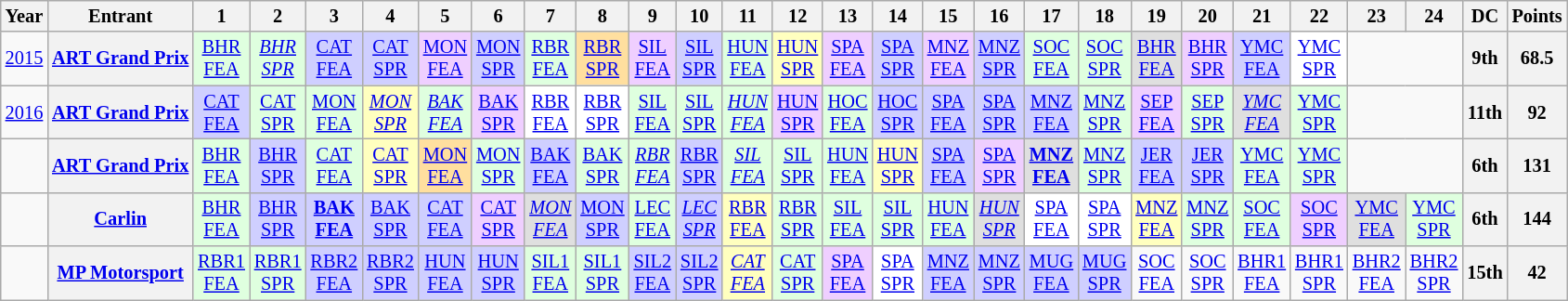<table class="wikitable" style="text-align:center; font-size:85%">
<tr>
<th>Year</th>
<th>Entrant</th>
<th>1</th>
<th>2</th>
<th>3</th>
<th>4</th>
<th>5</th>
<th>6</th>
<th>7</th>
<th>8</th>
<th>9</th>
<th>10</th>
<th>11</th>
<th>12</th>
<th>13</th>
<th>14</th>
<th>15</th>
<th>16</th>
<th>17</th>
<th>18</th>
<th>19</th>
<th>20</th>
<th>21</th>
<th>22</th>
<th>23</th>
<th>24</th>
<th>DC</th>
<th>Points</th>
</tr>
<tr>
<td><a href='#'>2015</a></td>
<th nowrap><a href='#'>ART Grand Prix</a></th>
<td style="background:#DFFFDF;"><a href='#'>BHR<br>FEA</a><br></td>
<td style="background:#DFFFDF;"><em><a href='#'>BHR<br>SPR</a></em><br></td>
<td style="background:#CFCFFF;"><a href='#'>CAT<br>FEA</a><br></td>
<td style="background:#CFCFFF;"><a href='#'>CAT<br>SPR</a><br></td>
<td style="background:#EFCFFF;"><a href='#'>MON<br>FEA</a><br></td>
<td style="background:#CFCFFF;"><a href='#'>MON<br>SPR</a><br></td>
<td style="background:#DFFFDF;"><a href='#'>RBR<br>FEA</a><br></td>
<td style="background:#FFDF9F;"><a href='#'>RBR<br>SPR</a><br></td>
<td style="background:#EFCFFF;"><a href='#'>SIL<br>FEA</a><br></td>
<td style="background:#CFCFFF;"><a href='#'>SIL<br>SPR</a><br></td>
<td style="background:#DFFFDF;"><a href='#'>HUN<br>FEA</a><br></td>
<td style="background:#FFFFBF;"><a href='#'>HUN<br>SPR</a><br></td>
<td style="background:#EFCFFF;"><a href='#'>SPA<br>FEA</a><br></td>
<td style="background:#CFCFFF;"><a href='#'>SPA<br>SPR</a><br></td>
<td style="background:#EFCFFF;"><a href='#'>MNZ<br>FEA</a><br></td>
<td style="background:#CFCFFF;"><a href='#'>MNZ<br>SPR</a><br></td>
<td style="background:#DFFFDF;"><a href='#'>SOC<br>FEA</a><br></td>
<td style="background:#DFFFDF;"><a href='#'>SOC<br>SPR</a><br></td>
<td style="background:#DFDFDF;"><a href='#'>BHR<br>FEA</a><br></td>
<td style="background:#EFCFFF;"><a href='#'>BHR<br>SPR</a><br></td>
<td style="background:#CFCFFF;"><a href='#'>YMC<br>FEA</a><br></td>
<td style="background:#FFFFFF;"><a href='#'>YMC<br>SPR</a><br></td>
<td colspan=2></td>
<th>9th</th>
<th>68.5</th>
</tr>
<tr>
<td><a href='#'>2016</a></td>
<th nowrap><a href='#'>ART Grand Prix</a></th>
<td style="background:#CFCFFF;"><a href='#'>CAT<br>FEA</a><br></td>
<td style="background:#DFFFDF;"><a href='#'>CAT<br>SPR</a><br></td>
<td style="background:#DFFFDF;"><a href='#'>MON<br>FEA</a><br></td>
<td style="background:#FFFFBF;"><em><a href='#'>MON<br>SPR</a></em><br></td>
<td style="background:#DFFFDF;"><em><a href='#'>BAK<br>FEA</a></em><br></td>
<td style="background:#EFCFFF;"><a href='#'>BAK<br>SPR</a><br></td>
<td style="background:#FFFFFF;"><a href='#'>RBR<br>FEA</a><br></td>
<td style="background:#FFFFFF;"><a href='#'>RBR<br>SPR</a><br></td>
<td style="background:#DFFFDF;"><a href='#'>SIL<br>FEA</a><br></td>
<td style="background:#DFFFDF;"><a href='#'>SIL<br>SPR</a><br></td>
<td style="background:#DFFFDF;"><em><a href='#'>HUN<br>FEA</a></em><br></td>
<td style="background:#EFCFFF;"><a href='#'>HUN<br>SPR</a><br></td>
<td style="background:#DFFFDF;"><a href='#'>HOC<br>FEA</a><br></td>
<td style="background:#CFCFFF;"><a href='#'>HOC<br>SPR</a><br></td>
<td style="background:#CFCFFF;"><a href='#'>SPA<br>FEA</a><br></td>
<td style="background:#CFCFFF;"><a href='#'>SPA<br>SPR</a><br></td>
<td style="background:#CFCFFF;"><a href='#'>MNZ<br>FEA</a><br></td>
<td style="background:#DFFFDF;"><a href='#'>MNZ<br>SPR</a><br></td>
<td style="background:#EFCFFF;"><a href='#'>SEP<br>FEA</a><br></td>
<td style="background:#DFFFDF;"><a href='#'>SEP<br>SPR</a><br></td>
<td style="background:#DFDFDF;"><em><a href='#'>YMC<br>FEA</a></em><br></td>
<td style="background:#DFFFDF;"><a href='#'>YMC<br>SPR</a><br></td>
<td colspan=2></td>
<th>11th</th>
<th>92</th>
</tr>
<tr>
<td></td>
<th nowrap><a href='#'>ART Grand Prix</a></th>
<td style="background:#DFFFDF;"><a href='#'>BHR<br>FEA</a><br></td>
<td style="background:#CFCFFF;"><a href='#'>BHR<br>SPR</a><br></td>
<td style="background:#DFFFDF;"><a href='#'>CAT<br>FEA</a><br></td>
<td style="background:#FFFFBF;"><a href='#'>CAT<br>SPR</a><br></td>
<td style="background:#FFDF9F;"><a href='#'>MON<br>FEA</a><br></td>
<td style="background:#DFFFDF;"><a href='#'>MON<br>SPR</a><br></td>
<td style="background:#CFCFFF;"><a href='#'>BAK<br>FEA</a><br></td>
<td style="background:#DFFFDF;"><a href='#'>BAK<br>SPR</a><br></td>
<td style="background:#DFFFDF;"><em><a href='#'>RBR<br>FEA</a></em><br></td>
<td style="background:#CFCFFF;"><a href='#'>RBR<br>SPR</a><br></td>
<td style="background:#DFFFDF;"><em><a href='#'>SIL<br>FEA</a></em><br></td>
<td style="background:#DFFFDF;"><a href='#'>SIL<br>SPR</a><br></td>
<td style="background:#DFFFDF;"><a href='#'>HUN<br>FEA</a><br></td>
<td style="background:#FFFFBF;"><a href='#'>HUN<br>SPR</a><br></td>
<td style="background:#CFCFFF;"><a href='#'>SPA<br>FEA</a><br></td>
<td style="background:#EFCFFF;"><a href='#'>SPA<br>SPR</a><br></td>
<td style="background:#DFDFDF;"><strong><a href='#'>MNZ<br>FEA</a></strong><br></td>
<td style="background:#DFFFDF;"><a href='#'>MNZ<br>SPR</a><br></td>
<td style="background:#CFCFFF;"><a href='#'>JER<br>FEA</a><br></td>
<td style="background:#CFCFFF;"><a href='#'>JER<br>SPR</a><br></td>
<td style="background:#DFFFDF;"><a href='#'>YMC<br>FEA</a><br></td>
<td style="background:#DFFFDF;"><a href='#'>YMC<br>SPR</a><br></td>
<td colspan=2></td>
<th>6th</th>
<th>131</th>
</tr>
<tr>
<td></td>
<th nowrap><a href='#'>Carlin</a></th>
<td style="background:#DFFFDF;"><a href='#'>BHR<br>FEA</a><br></td>
<td style="background:#CFCFFF;"><a href='#'>BHR<br>SPR</a><br></td>
<td style="background:#CFCFFF;"><strong><a href='#'>BAK<br>FEA</a></strong><br></td>
<td style="background:#CFCFFF;"><a href='#'>BAK<br>SPR</a><br></td>
<td style="background:#CFCFFF;"><a href='#'>CAT<br>FEA</a><br></td>
<td style="background:#EFCFFF;"><a href='#'>CAT<br>SPR</a><br></td>
<td style="background:#DFDFDF;"><em><a href='#'>MON<br>FEA</a></em><br></td>
<td style="background:#CFCFFF;"><a href='#'>MON<br>SPR</a><br></td>
<td style="background:#DFFFDF;"><a href='#'>LEC<br>FEA</a><br></td>
<td style="background:#CFCFFF;"><em><a href='#'>LEC<br>SPR</a></em><br></td>
<td style="background:#FFFFBF;"><a href='#'>RBR<br>FEA</a><br></td>
<td style="background:#DFFFDF;"><a href='#'>RBR<br>SPR</a><br></td>
<td style="background:#DFFFDF;"><a href='#'>SIL<br>FEA</a><br></td>
<td style="background:#DFFFDF;"><a href='#'>SIL<br>SPR</a><br></td>
<td style="background:#DFFFDF;"><a href='#'>HUN<br>FEA</a><br></td>
<td style="background:#DFDFDF;"><em><a href='#'>HUN<br>SPR</a></em><br></td>
<td style="background:#FFFFFF;"><a href='#'>SPA<br>FEA</a><br></td>
<td style="background:#FFFFFF;"><a href='#'>SPA<br>SPR</a><br></td>
<td style="background:#FFFFBF;"><a href='#'>MNZ<br>FEA</a><br></td>
<td style="background:#DFFFDF;"><a href='#'>MNZ<br>SPR</a><br></td>
<td style="background:#DFFFDF;"><a href='#'>SOC<br>FEA</a><br></td>
<td style="background:#EFCFFF;"><a href='#'>SOC<br>SPR</a><br></td>
<td style="background:#DFDFDF;"><a href='#'>YMC<br>FEA</a><br></td>
<td style="background:#DFFFDF;"><a href='#'>YMC<br>SPR</a><br></td>
<th>6th</th>
<th>144</th>
</tr>
<tr>
<td></td>
<th nowrap><a href='#'>MP Motorsport</a></th>
<td style="background:#DFFFDF;"><a href='#'>RBR1<br>FEA</a><br></td>
<td style="background:#DFFFDF;"><a href='#'>RBR1<br>SPR</a><br></td>
<td style="background:#CFCFFF;"><a href='#'>RBR2<br>FEA</a><br></td>
<td style="background:#CFCFFF;"><a href='#'>RBR2<br>SPR</a><br></td>
<td style="background:#CFCFFF;"><a href='#'>HUN<br>FEA</a><br></td>
<td style="background:#CFCFFF;"><a href='#'>HUN<br>SPR</a><br></td>
<td style="background:#DFFFDF;"><a href='#'>SIL1<br>FEA</a><br></td>
<td style="background:#DFFFDF;"><a href='#'>SIL1<br>SPR</a><br></td>
<td style="background:#CFCFFF;"><a href='#'>SIL2<br>FEA</a><br></td>
<td style="background:#CFCFFF;"><a href='#'>SIL2<br>SPR</a><br></td>
<td style="background:#FFFFBF;"><em><a href='#'>CAT<br>FEA</a></em><br></td>
<td style="background:#DFFFDF;"><a href='#'>CAT<br>SPR</a><br></td>
<td style="background:#EFCFFF;"><a href='#'>SPA<br>FEA</a><br></td>
<td style="background:#FFFFFF;"><a href='#'>SPA<br>SPR</a><br></td>
<td style="background:#CFCFFF;"><a href='#'>MNZ<br>FEA</a><br></td>
<td style="background:#CFCFFF;"><a href='#'>MNZ<br>SPR</a><br></td>
<td style="background:#CFCFFF;"><a href='#'>MUG<br>FEA</a><br></td>
<td style="background:#CFCFFF;"><a href='#'>MUG<br>SPR</a><br></td>
<td><a href='#'>SOC<br>FEA</a></td>
<td><a href='#'>SOC<br>SPR</a></td>
<td><a href='#'>BHR1<br>FEA</a></td>
<td><a href='#'>BHR1<br>SPR</a></td>
<td><a href='#'>BHR2<br>FEA</a></td>
<td><a href='#'>BHR2<br>SPR</a></td>
<th>15th</th>
<th>42</th>
</tr>
</table>
